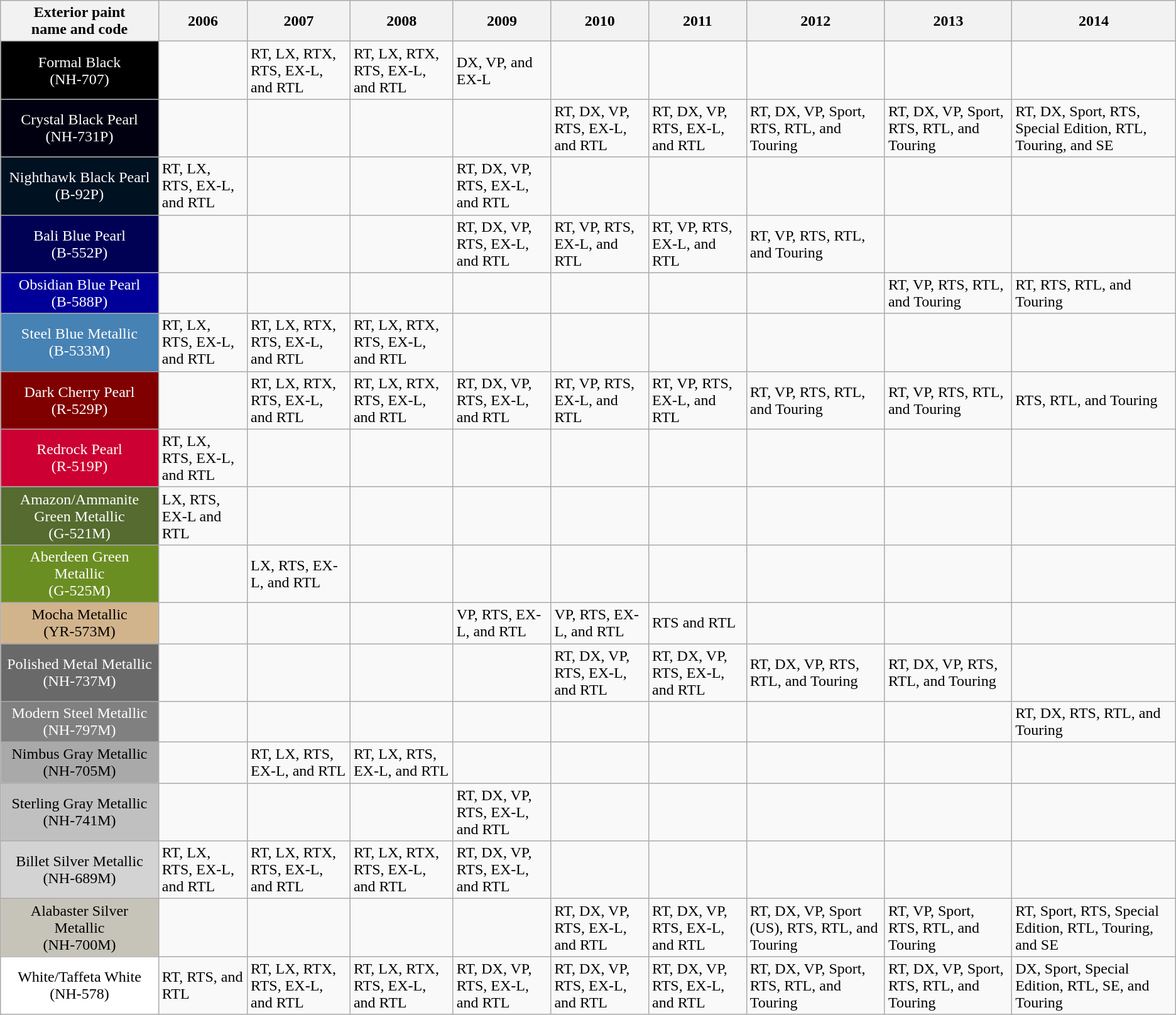<table class="wikitable sortable mw-collapsible mw-collapsed">
<tr>
<th class="unsortable"><strong>Exterior paint<br>name and code</strong></th>
<th>2006<br></th>
<th>2007<br></th>
<th>2008<br></th>
<th>2009<br></th>
<th>2010<br></th>
<th>2011<br></th>
<th>2012<br></th>
<th>2013<br></th>
<th>2014<br></th>
</tr>
<tr>
<td style="background: Black; color: white" align="center">Formal Black<br>(NH-707)</td>
<td></td>
<td>RT, LX, RTX, RTS, EX-L, and RTL</td>
<td>RT, LX, RTX, RTS, EX-L, and RTL</td>
<td>DX, VP, and EX-L</td>
<td></td>
<td></td>
<td></td>
<td></td>
<td></td>
</tr>
<tr>
<td style="background: #001; color: white" align="center">Crystal Black Pearl<br>(NH-731P)</td>
<td></td>
<td></td>
<td></td>
<td></td>
<td>RT, DX, VP, RTS, EX-L, and RTL</td>
<td>RT, DX, VP, RTS, EX-L, and RTL</td>
<td>RT, DX, VP, Sport, RTS, RTL, and Touring</td>
<td>RT, DX, VP, Sport, RTS, RTL, and Touring</td>
<td>RT, DX, Sport, RTS, Special Edition, RTL, Touring, and SE</td>
</tr>
<tr>
<td style="background: #012; color: white;" align="center">Nighthawk Black Pearl<br>(B-92P)</td>
<td>RT, LX, RTS, EX-L, and RTL</td>
<td></td>
<td></td>
<td>RT, DX, VP, RTS, EX-L, and RTL</td>
<td></td>
<td></td>
<td></td>
<td></td>
<td></td>
</tr>
<tr>
<td style="background: #005; color: white" align="center">Bali Blue Pearl<br>(B-552P)</td>
<td></td>
<td></td>
<td></td>
<td>RT, DX, VP, RTS, EX-L, and RTL</td>
<td>RT, VP, RTS, EX-L, and RTL</td>
<td>RT, VP, RTS, EX-L, and RTL</td>
<td>RT, VP, RTS, RTL, and Touring</td>
<td></td>
<td></td>
</tr>
<tr>
<td style="background: #009; color: white" align="center">Obsidian Blue Pearl<br>(B-588P)</td>
<td></td>
<td></td>
<td></td>
<td></td>
<td></td>
<td></td>
<td></td>
<td>RT, VP, RTS, RTL, and Touring</td>
<td>RT, RTS, RTL, and Touring</td>
</tr>
<tr>
<td style="background: SteelBlue; color: white" align="center">Steel Blue Metallic<br>(B-533M)</td>
<td>RT, LX, RTS, EX-L, and RTL</td>
<td>RT, LX, RTX, RTS, EX-L, and RTL</td>
<td>RT, LX, RTX, RTS, EX-L, and RTL</td>
<td></td>
<td></td>
<td></td>
<td></td>
<td></td>
<td></td>
</tr>
<tr>
<td style="background: Maroon; color: white" align="center">Dark Cherry Pearl<br>(R-529P)</td>
<td></td>
<td>RT, LX, RTX, RTS, EX-L, and RTL</td>
<td>RT, LX, RTX, RTS, EX-L, and RTL</td>
<td>RT, DX, VP, RTS, EX-L, and RTL</td>
<td>RT, VP, RTS, EX-L, and RTL</td>
<td>RT, VP, RTS, EX-L, and RTL</td>
<td>RT, VP, RTS, RTL, and Touring</td>
<td>RT, VP, RTS, RTL, and Touring</td>
<td>RTS, RTL, and Touring</td>
</tr>
<tr>
<td style="background: #C03; color: white" align="center">Redrock Pearl<br>(R-519P)</td>
<td>RT, LX, RTS, EX-L, and RTL</td>
<td></td>
<td></td>
<td></td>
<td></td>
<td></td>
<td></td>
<td></td>
<td></td>
</tr>
<tr>
<td style="background: DarkOliveGreen; color: white" align="center">Amazon/Ammanite Green Metallic<br>(G-521M)</td>
<td>LX, RTS, EX-L and RTL</td>
<td></td>
<td></td>
<td></td>
<td></td>
<td></td>
<td></td>
<td></td>
<td></td>
</tr>
<tr>
<td style="background: OliveDrab; color: white" align="center">Aberdeen Green Metallic<br>(G-525M)</td>
<td></td>
<td>LX, RTS, EX-L, and RTL</td>
<td></td>
<td></td>
<td></td>
<td></td>
<td></td>
<td></td>
<td></td>
</tr>
<tr>
<td style="background: Tan" align="center">Mocha Metallic<br>(YR-573M)</td>
<td></td>
<td></td>
<td></td>
<td>VP, RTS, EX-L, and RTL</td>
<td>VP, RTS, EX-L, and RTL</td>
<td>RTS and RTL</td>
<td></td>
<td></td>
<td></td>
</tr>
<tr>
<td style="background: DimGray; color: white" align="center">Polished Metal Metallic<br>(NH-737M)</td>
<td></td>
<td></td>
<td></td>
<td></td>
<td>RT, DX, VP, RTS, EX-L, and RTL</td>
<td>RT, DX, VP, RTS, EX-L, and RTL</td>
<td>RT, DX, VP, RTS, RTL, and Touring</td>
<td>RT, DX, VP, RTS, RTL, and Touring</td>
<td></td>
</tr>
<tr>
<td style="background: Gray; color: white" align="center">Modern Steel Metallic<br>(NH-797M)</td>
<td></td>
<td></td>
<td></td>
<td></td>
<td></td>
<td></td>
<td></td>
<td></td>
<td>RT, DX, RTS, RTL, and Touring</td>
</tr>
<tr>
<td style="background: DarkGray" align="center">Nimbus Gray Metallic<br>(NH-705M)</td>
<td></td>
<td>RT, LX, RTS, EX-L, and RTL</td>
<td>RT, LX, RTS, EX-L, and RTL</td>
<td></td>
<td></td>
<td></td>
<td></td>
<td></td>
<td></td>
</tr>
<tr>
<td style="background: Silver" align="center">Sterling Gray Metallic<br>(NH-741M)</td>
<td></td>
<td></td>
<td></td>
<td>RT, DX, VP, RTS, EX-L, and RTL</td>
<td></td>
<td></td>
<td></td>
<td></td>
<td></td>
</tr>
<tr>
<td style="background: LightGray" align="center">Billet Silver Metallic<br>(NH-689M)</td>
<td>RT, LX, RTS, EX-L, and RTL</td>
<td>RT, LX, RTX, RTS, EX-L, and RTL</td>
<td>RT, LX, RTX, RTS, EX-L, and RTL</td>
<td>RT, DX, VP, RTS, EX-L, and RTL</td>
<td></td>
<td></td>
<td></td>
<td></td>
<td></td>
</tr>
<tr>
<td style="background: #c6c4b9" align="center">Alabaster Silver Metallic<br>(NH-700M)</td>
<td></td>
<td></td>
<td></td>
<td></td>
<td>RT, DX, VP, RTS, EX-L, and RTL</td>
<td>RT, DX, VP, RTS, EX-L, and RTL</td>
<td>RT, DX, VP, Sport (US), RTS, RTL, and Touring</td>
<td>RT, VP, Sport, RTS, RTL, and Touring</td>
<td>RT, Sport, RTS, Special Edition, RTL, Touring, and SE</td>
</tr>
<tr>
<td style="background: White" align="center">White/Taffeta White<br>(NH-578)</td>
<td>RT, RTS, and RTL</td>
<td>RT, LX, RTX, RTS, EX-L, and RTL</td>
<td>RT, LX, RTX, RTS, EX-L, and RTL</td>
<td>RT, DX, VP, RTS, EX-L, and RTL</td>
<td>RT, DX, VP, RTS, EX-L, and RTL</td>
<td>RT, DX, VP, RTS, EX-L, and RTL</td>
<td>RT, DX, VP, Sport, RTS, RTL, and Touring</td>
<td>RT, DX, VP, Sport, RTS, RTL, and Touring</td>
<td>DX, Sport, Special Edition, RTL, SE, and Touring</td>
</tr>
</table>
